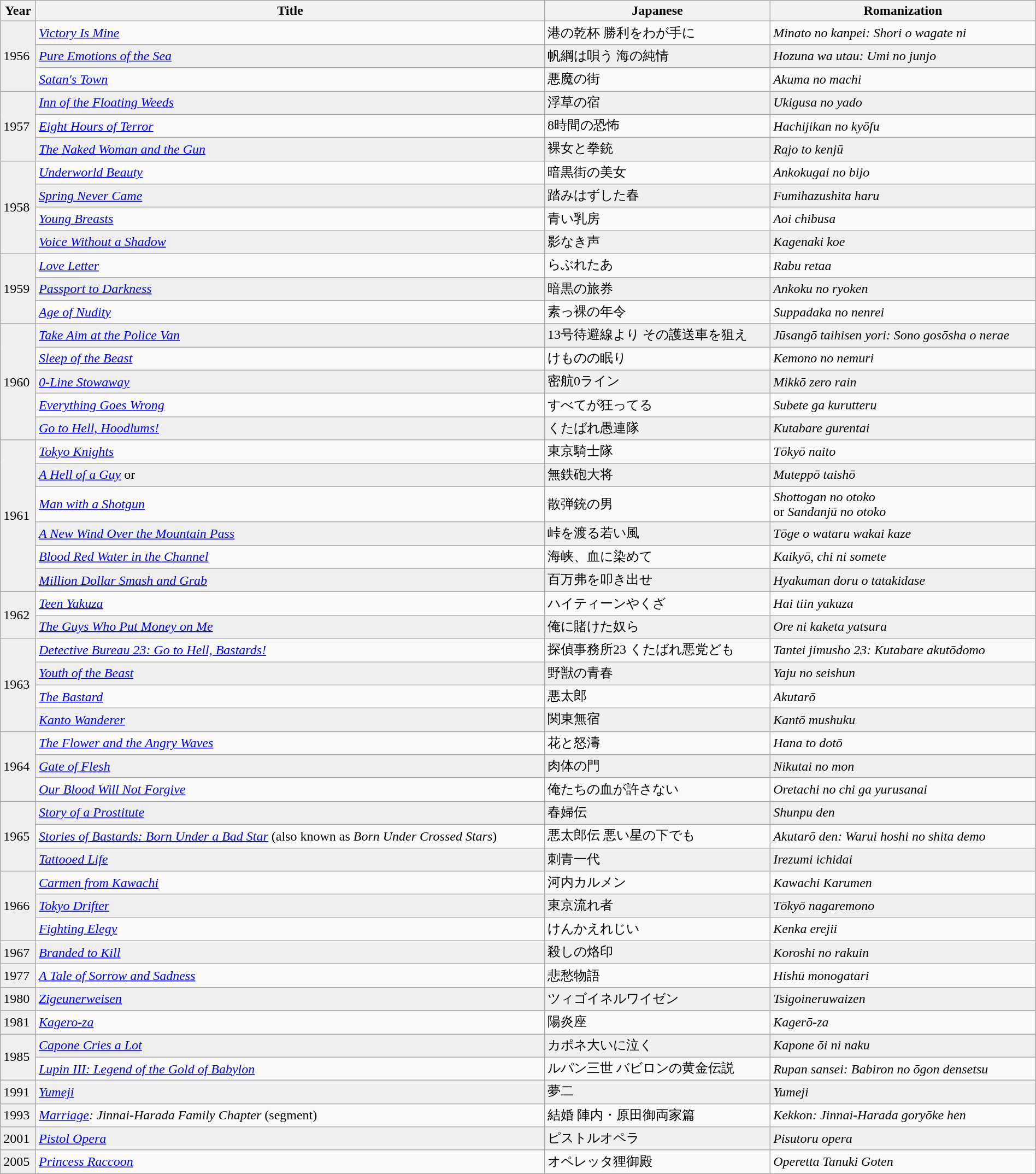<table class="wikitable" width="100%">
<tr>
<th>Year</th>
<th>Title</th>
<th>Japanese</th>
<th>Romanization</th>
</tr>
<tr>
<td rowspan=3 style=background:#efefef;>1956</td>
<td><em><a href='#'>Victory Is Mine</a></em></td>
<td>港の乾杯 勝利をわが手に</td>
<td><em>Minato no kanpei: Shori o wagate ni</em></td>
</tr>
<tr style=background:#efefef;>
<td><em><a href='#'>Pure Emotions of the Sea</a></em></td>
<td>帆綱は唄う 海の純情</td>
<td><em>Hozuna wa utau: Umi no junjo</em></td>
</tr>
<tr>
<td><em><a href='#'>Satan's Town</a></em></td>
<td>悪魔の街</td>
<td><em>Akuma no machi</em></td>
</tr>
<tr style=background:#efefef;>
<td rowspan=3 style=background:#efefef;>1957</td>
<td><em><a href='#'>Inn of the Floating Weeds</a></em></td>
<td>浮草の宿</td>
<td><em>Ukigusa no yado</em></td>
</tr>
<tr>
<td><em><a href='#'>Eight Hours of Terror</a></em></td>
<td>8時間の恐怖</td>
<td><em>Hachijikan no kyōfu</em></td>
</tr>
<tr style=background:#efefef;>
<td><em><a href='#'>The Naked Woman and the Gun</a></em></td>
<td>裸女と拳銃</td>
<td><em>Rajo to kenjū</em></td>
</tr>
<tr>
<td rowspan=4 style=background:#efefef;>1958</td>
<td><em><a href='#'>Underworld Beauty</a></em></td>
<td>暗黒街の美女</td>
<td><em>Ankokugai no bijo</em></td>
</tr>
<tr style=background:#efefef;>
<td><em><a href='#'>Spring Never Came</a></em></td>
<td>踏みはずした春</td>
<td><em>Fumihazushita haru</em></td>
</tr>
<tr>
<td><em><a href='#'>Young Breasts</a></em></td>
<td>青い乳房</td>
<td><em>Aoi chibusa</em></td>
</tr>
<tr style=background:#efefef;>
<td><em><a href='#'>Voice Without a Shadow</a></em></td>
<td>影なき声</td>
<td><em>Kagenaki koe</em></td>
</tr>
<tr>
<td rowspan=3 style=background:#efefef;>1959</td>
<td><em><a href='#'>Love Letter</a></em></td>
<td>らぶれたあ</td>
<td><em>Rabu retaa</em></td>
</tr>
<tr style=background:#efefef;>
<td><em><a href='#'>Passport to Darkness</a></em></td>
<td>暗黒の旅券</td>
<td><em>Ankoku no ryoken</em></td>
</tr>
<tr>
<td><em><a href='#'>Age of Nudity</a></em></td>
<td>素っ裸の年令</td>
<td><em>Suppadaka no nenrei</em></td>
</tr>
<tr style=background:#efefef;>
<td rowspan=5 style=background:#efefef;>1960</td>
<td><em><a href='#'>Take Aim at the Police Van</a></em></td>
<td>13号待避線より その護送車を狙え</td>
<td><em>Jūsangō taihisen yori: Sono gosōsha o nerae</em></td>
</tr>
<tr>
<td><em><a href='#'>Sleep of the Beast</a></em></td>
<td>けものの眠り</td>
<td><em>Kemono no nemuri</em></td>
</tr>
<tr style=background:#efefef;>
<td><em><a href='#'>0-Line Stowaway</a></em></td>
<td>密航0ライン</td>
<td><em>Mikkō zero rain</em></td>
</tr>
<tr>
<td><em><a href='#'>Everything Goes Wrong</a></em></td>
<td>すべてが狂ってる</td>
<td><em>Subete ga kurutteru</em></td>
</tr>
<tr style=background:#efefef>
<td><em><a href='#'>Go to Hell, Hoodlums!</a></em></td>
<td>くたばれ愚連隊</td>
<td><em>Kutabare gurentai</em></td>
</tr>
<tr>
<td rowspan=6 style=background:#efefef;>1961</td>
<td><em><a href='#'>Tokyo Knights</a></em></td>
<td>東京騎士隊</td>
<td><em>Tōkyō naito</em></td>
</tr>
<tr style=background:#efefef>
<td><em><a href='#'>A Hell of a Guy</a></em> or </td>
<td>無鉄砲大将</td>
<td><em>Muteppō taishō</em></td>
</tr>
<tr>
<td><em><a href='#'>Man with a Shotgun</a></em></td>
<td>散弾銃の男</td>
<td><em>Shottogan no otoko</em><br>or <em>Sandanjū no otoko</em></td>
</tr>
<tr style=background:#efefef>
<td><em><a href='#'>A New Wind Over the Mountain Pass</a></em></td>
<td>峠を渡る若い風</td>
<td><em>Tōge o wataru wakai kaze</em></td>
</tr>
<tr>
<td><em><a href='#'>Blood Red Water in the Channel</a></em></td>
<td>海峡、血に染めて</td>
<td><em>Kaikyō, chi ni somete</em></td>
</tr>
<tr style=background:#efefef>
<td><em><a href='#'>Million Dollar Smash and Grab</a></em></td>
<td>百万弗を叩き出せ</td>
<td><em>Hyakuman doru o tatakidase</em></td>
</tr>
<tr>
<td rowspan=2 style=background:#efefef;>1962</td>
<td><em><a href='#'>Teen Yakuza</a></em></td>
<td>ハイティーンやくざ</td>
<td><em>Hai tiin yakuza</em></td>
</tr>
<tr style=background:#efefef>
<td><em><a href='#'>The Guys Who Put Money on Me</a></em></td>
<td>俺に賭けた奴ら</td>
<td><em>Ore ni kaketa yatsura</em></td>
</tr>
<tr>
<td rowspan=4 style=background:#efefef;>1963</td>
<td><em><a href='#'>Detective Bureau 23: Go to Hell, Bastards!</a></em></td>
<td>探偵事務所23 くたばれ悪党ども</td>
<td><em>Tantei jimusho 23: Kutabare akutōdomo</em></td>
</tr>
<tr style=background:#efefef>
<td><em><a href='#'>Youth of the Beast</a></em></td>
<td>野獣の青春</td>
<td><em>Yaju no seishun</em></td>
</tr>
<tr>
<td><em><a href='#'>The Bastard</a></em></td>
<td>悪太郎</td>
<td><em>Akutarō</em></td>
</tr>
<tr style=background:#efefef>
<td><em><a href='#'>Kanto Wanderer</a></em></td>
<td>関東無宿</td>
<td><em>Kantō mushuku</em></td>
</tr>
<tr>
<td rowspan=3 style=background:#efefef;>1964</td>
<td><em><a href='#'>The Flower and the Angry Waves</a></em></td>
<td>花と怒濤</td>
<td><em>Hana to dotō</em></td>
</tr>
<tr style=background:#efefef;>
<td><em><a href='#'>Gate of Flesh</a></em></td>
<td>肉体の門</td>
<td><em>Nikutai no mon</em></td>
</tr>
<tr>
<td><em><a href='#'>Our Blood Will Not Forgive</a></em></td>
<td>俺たちの血が許さない</td>
<td><em>Oretachi no chi ga yurusanai</em></td>
</tr>
<tr style=background:#efefef;>
<td rowspan=3 style=background:#efefef;>1965</td>
<td><em><a href='#'>Story of a Prostitute</a></em></td>
<td>春婦伝</td>
<td><em>Shunpu den</em></td>
</tr>
<tr>
<td><em><a href='#'>Stories of Bastards: Born Under a Bad Star</a></em> (also known as <em>Born Under Crossed Stars</em>)</td>
<td>悪太郎伝 悪い星の下でも</td>
<td><em>Akutarō den: Warui hoshi no shita demo</em></td>
</tr>
<tr style=background:#efefef;>
<td><em><a href='#'>Tattooed Life</a></em></td>
<td>刺青一代</td>
<td><em>Irezumi ichidai</em></td>
</tr>
<tr>
<td rowspan=3 style=background:#efefef;>1966</td>
<td><em><a href='#'>Carmen from Kawachi</a></em></td>
<td>河内カルメン</td>
<td><em>Kawachi Karumen</em></td>
</tr>
<tr style=background:#efefef;>
<td><em><a href='#'>Tokyo Drifter</a></em></td>
<td>東京流れ者</td>
<td><em>Tōkyō nagaremono</em></td>
</tr>
<tr>
<td><em><a href='#'>Fighting Elegy</a></em></td>
<td>けんかえれじい</td>
<td><em>Kenka erejii</em></td>
</tr>
<tr style=background:#efefef;>
<td style=background:#efefef;>1967</td>
<td><em><a href='#'>Branded to Kill</a></em></td>
<td>殺しの烙印</td>
<td><em>Koroshi no rakuin</em></td>
</tr>
<tr>
<td style=background:#efefef;>1977</td>
<td><em><a href='#'>A Tale of Sorrow and Sadness</a></em></td>
<td>悲愁物語</td>
<td><em>Hishū monogatari</em></td>
</tr>
<tr style=background:#efefef;>
<td style=background:#efefef;>1980</td>
<td><em><a href='#'>Zigeunerweisen</a></em></td>
<td>ツィゴイネルワイゼン</td>
<td><em>Tsigoineruwaizen</em></td>
</tr>
<tr>
<td style=background:#efefef;>1981</td>
<td><em><a href='#'>Kagero-za</a></em></td>
<td>陽炎座</td>
<td><em>Kagerō-za</em></td>
</tr>
<tr style=background:#efefef;>
<td rowspan=2 style=background:#efefef;>1985</td>
<td><em><a href='#'>Capone Cries a Lot</a></em></td>
<td>カポネ大いに泣く</td>
<td><em>Kapone ōi ni naku</em></td>
</tr>
<tr>
<td><em><a href='#'>Lupin III: Legend of the Gold of Babylon</a></em></td>
<td>ルパン三世 バビロンの黄金伝説</td>
<td><em>Rupan sansei: Babiron no ōgon densetsu</em></td>
</tr>
<tr style=background:#efefef;>
<td style=background:#efefef;>1991</td>
<td><em><a href='#'>Yumeji</a></em></td>
<td>夢二</td>
<td><em>Yumeji</em></td>
</tr>
<tr>
<td style=background:#efefef;>1993</td>
<td><em><a href='#'>Marriage</a>: Jinnai-Harada Family Chapter</em> (segment)</td>
<td>結婚 陣内・原田御両家篇</td>
<td><em>Kekkon: Jinnai-Harada goryōke hen</em></td>
</tr>
<tr style=background:#efefef;>
<td style=background:#efefef;>2001</td>
<td><em><a href='#'>Pistol Opera</a></em></td>
<td>ピストルオペラ</td>
<td><em>Pisutoru opera</em></td>
</tr>
<tr>
<td style=background:#efefef;>2005</td>
<td><em><a href='#'>Princess Raccoon</a></em></td>
<td>オペレッタ狸御殿</td>
<td><em>Operetta Tanuki Goten</em></td>
</tr>
</table>
